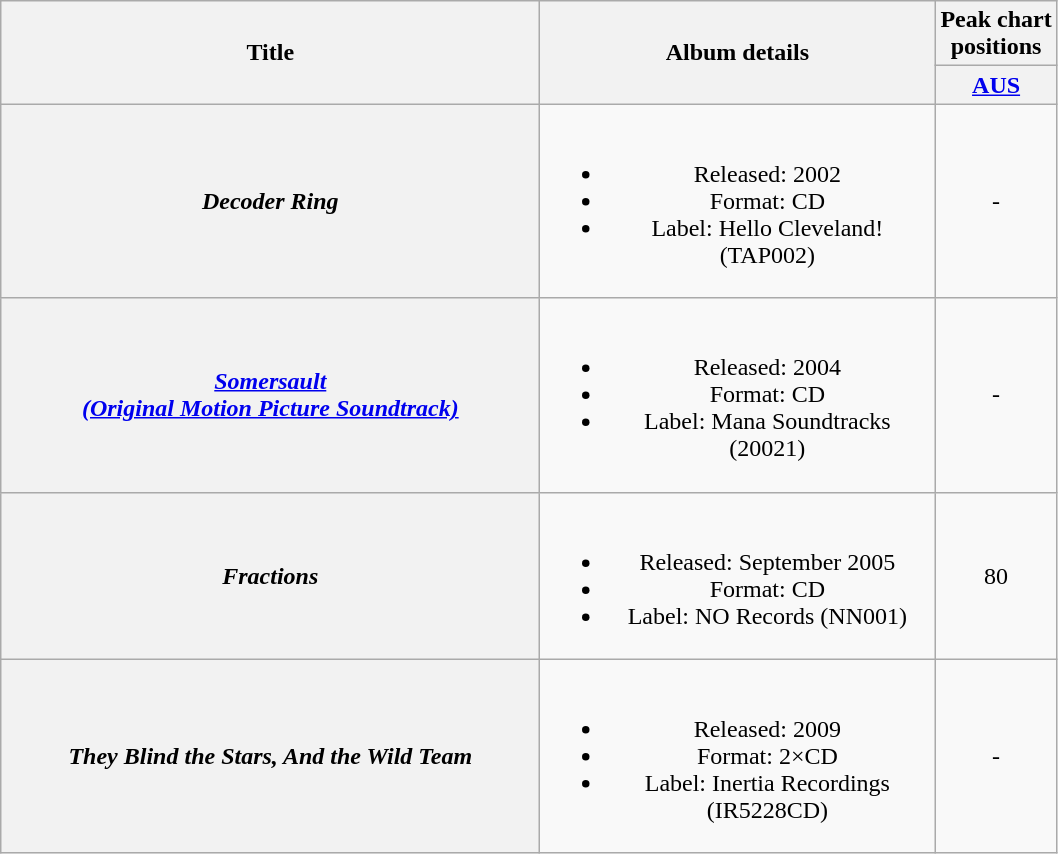<table class="wikitable plainrowheaders" style="text-align:center;" border="1">
<tr>
<th scope="col" rowspan="2" style="width:22em;">Title</th>
<th scope="col" rowspan="2" style="width:16em;">Album details</th>
<th scope="col" colspan="1">Peak chart<br>positions</th>
</tr>
<tr>
<th scope="col" style="text-align:center;"><a href='#'>AUS</a><br></th>
</tr>
<tr>
<th scope="row"><em>Decoder Ring</em></th>
<td><br><ul><li>Released: 2002</li><li>Format: CD</li><li>Label: Hello Cleveland! (TAP002)</li></ul></td>
<td align="center">-</td>
</tr>
<tr>
<th scope="row"><em><a href='#'>Somersault <br>(Original Motion Picture Soundtrack)</a></em></th>
<td><br><ul><li>Released: 2004</li><li>Format: CD</li><li>Label: Mana Soundtracks (20021)</li></ul></td>
<td align="center">-</td>
</tr>
<tr>
<th scope="row"><em>Fractions</em></th>
<td><br><ul><li>Released: September 2005</li><li>Format: CD</li><li>Label: NO Records (NN001)</li></ul></td>
<td align="center">80</td>
</tr>
<tr>
<th scope="row"><em>They Blind the Stars, And the Wild Team</em></th>
<td><br><ul><li>Released: 2009</li><li>Format: 2×CD</li><li>Label: Inertia Recordings (IR5228CD)</li></ul></td>
<td align="center">-</td>
</tr>
</table>
